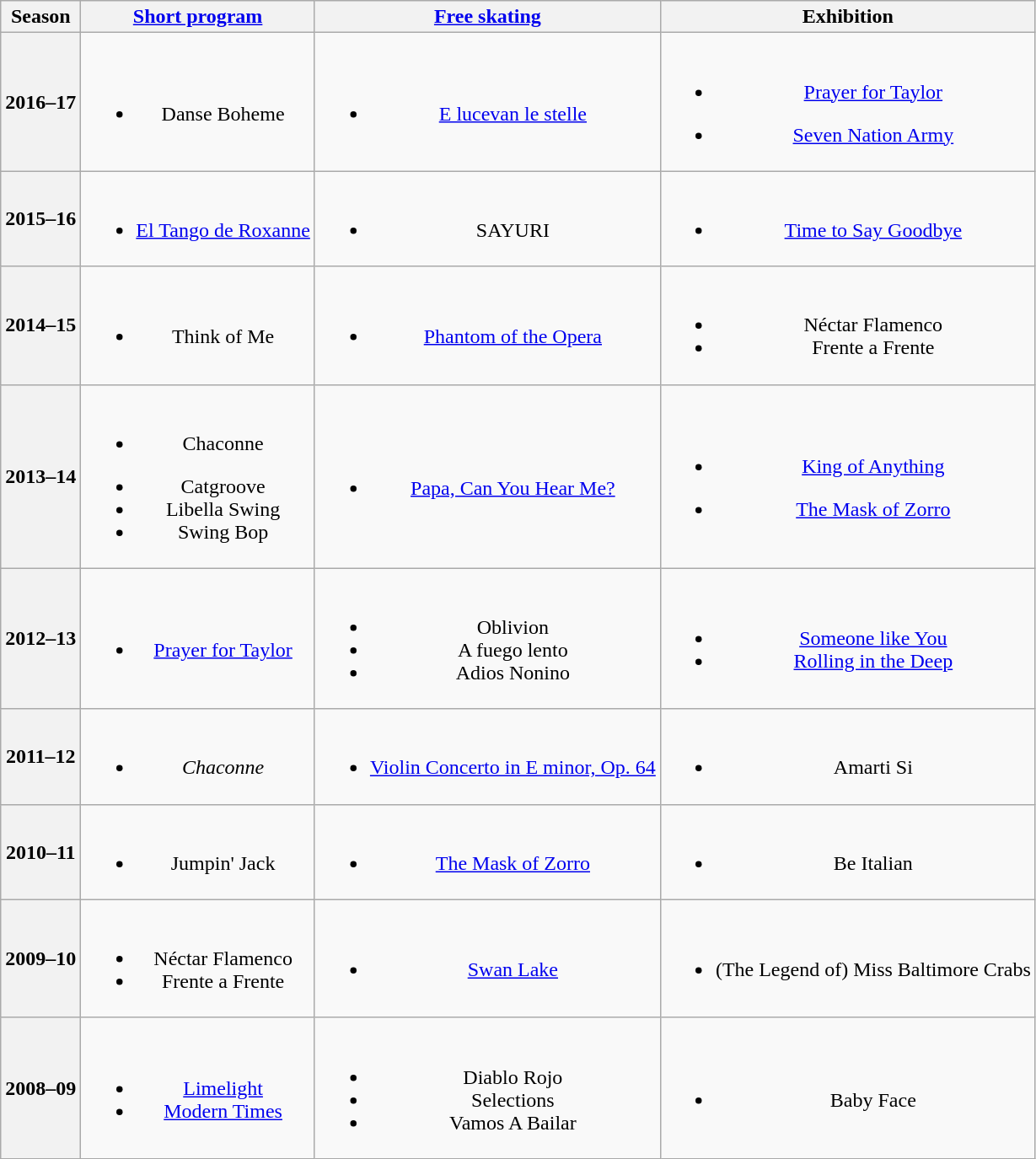<table class="wikitable" style="text-align:center">
<tr>
<th>Season</th>
<th><a href='#'>Short program</a></th>
<th><a href='#'>Free skating</a></th>
<th>Exhibition</th>
</tr>
<tr>
<th>2016–17 <br></th>
<td><br><ul><li>Danse Boheme <br> </li></ul></td>
<td><br><ul><li><a href='#'>E lucevan le stelle</a> </li></ul></td>
<td><br><ul><li><a href='#'>Prayer for Taylor</a> <br> </li></ul><ul><li><a href='#'>Seven Nation Army</a> <br> </li></ul></td>
</tr>
<tr>
<th>2015–16 <br></th>
<td><br><ul><li><a href='#'>El Tango de Roxanne</a> <br> </li></ul></td>
<td><br><ul><li>SAYURI <br> </li></ul></td>
<td><br><ul><li><a href='#'>Time to Say Goodbye</a> <br> </li></ul></td>
</tr>
<tr>
<th>2014–15 <br></th>
<td><br><ul><li>Think of Me <br> </li></ul></td>
<td><br><ul><li><a href='#'>Phantom of the Opera</a> <br> </li></ul></td>
<td><br><ul><li>Néctar Flamenco <br> </li><li>Frente a Frente <br> </li></ul></td>
</tr>
<tr>
<th>2013–14 <br></th>
<td><br><ul><li>Chaconne <br> </li></ul><ul><li>Catgroove <br> </li><li>Libella Swing <br> </li><li>Swing Bop <br> </li></ul></td>
<td><br><ul><li><a href='#'>Papa, Can You Hear Me?</a> <br> </li></ul></td>
<td><br><ul><li><a href='#'>King of Anything</a> <br> </li></ul><ul><li><a href='#'>The Mask of Zorro</a> <br> </li></ul></td>
</tr>
<tr>
<th>2012–13 <br></th>
<td><br><ul><li><a href='#'>Prayer for Taylor</a> <br> </li></ul></td>
<td><br><ul><li>Oblivion</li><li>A fuego lento</li><li>Adios Nonino <br> </li></ul></td>
<td><br><ul><li><a href='#'>Someone like You</a></li><li><a href='#'>Rolling in the Deep</a> <br> </li></ul></td>
</tr>
<tr>
<th>2011–12 <br></th>
<td><br><ul><li><em>Chaconne</em> <br> </li></ul></td>
<td><br><ul><li><a href='#'>Violin Concerto in E minor, Op. 64</a> <br> </li></ul></td>
<td><br><ul><li>Amarti Si <br> </li></ul></td>
</tr>
<tr>
<th>2010–11 <br></th>
<td><br><ul><li>Jumpin' Jack <br> </li></ul></td>
<td><br><ul><li><a href='#'>The Mask of Zorro</a> <br> </li></ul></td>
<td><br><ul><li>Be Italian <br> </li></ul></td>
</tr>
<tr>
<th>2009–10 <br></th>
<td><br><ul><li>Néctar Flamenco <br> </li><li>Frente a Frente <br> </li></ul></td>
<td><br><ul><li><a href='#'>Swan Lake</a> <br> </li></ul></td>
<td><br><ul><li>(The Legend of) Miss Baltimore Crabs <br> </li></ul></td>
</tr>
<tr>
<th>2008–09 <br></th>
<td><br><ul><li><a href='#'>Limelight</a></li><li><a href='#'>Modern Times</a> <br> </li></ul></td>
<td><br><ul><li>Diablo Rojo <br> </li><li>Selections <br> </li><li>Vamos A Bailar <br> </li></ul></td>
<td><br><ul><li>Baby Face <br> </li></ul></td>
</tr>
</table>
